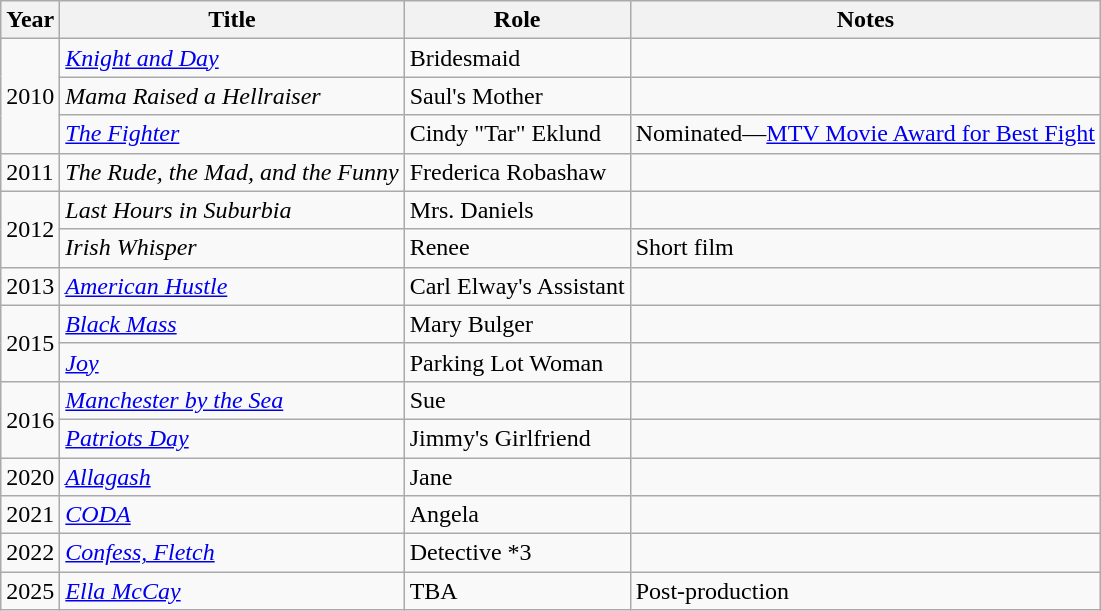<table class="wikitable sortable">
<tr>
<th>Year</th>
<th>Title</th>
<th>Role</th>
<th>Notes</th>
</tr>
<tr>
<td rowspan="3">2010</td>
<td><em><a href='#'>Knight and Day</a></em></td>
<td>Bridesmaid</td>
<td></td>
</tr>
<tr>
<td><em>Mama Raised a Hellraiser</em></td>
<td>Saul's Mother</td>
<td></td>
</tr>
<tr>
<td><em><a href='#'>The Fighter</a></em></td>
<td>Cindy "Tar" Eklund</td>
<td>Nominated—<a href='#'>MTV Movie Award for Best Fight</a></td>
</tr>
<tr>
<td>2011</td>
<td><em>The Rude, the Mad, and the Funny </em></td>
<td>Frederica Robashaw</td>
<td></td>
</tr>
<tr>
<td rowspan="2">2012</td>
<td><em>Last Hours in Suburbia </em></td>
<td>Mrs. Daniels</td>
<td></td>
</tr>
<tr>
<td><em>Irish Whisper </em></td>
<td>Renee</td>
<td>Short film</td>
</tr>
<tr>
<td>2013</td>
<td><em><a href='#'>American Hustle</a></em></td>
<td>Carl Elway's Assistant</td>
<td></td>
</tr>
<tr>
<td rowspan="2">2015</td>
<td><em><a href='#'>Black Mass</a></em></td>
<td>Mary Bulger</td>
<td></td>
</tr>
<tr>
<td><em><a href='#'>Joy</a></em></td>
<td>Parking Lot Woman</td>
<td></td>
</tr>
<tr>
<td rowspan="2">2016</td>
<td><em><a href='#'>Manchester by the Sea</a></em></td>
<td>Sue</td>
<td></td>
</tr>
<tr>
<td><em><a href='#'>Patriots Day</a></em></td>
<td>Jimmy's Girlfriend</td>
<td></td>
</tr>
<tr>
<td>2020</td>
<td><em><a href='#'>Allagash</a></em></td>
<td>Jane</td>
<td></td>
</tr>
<tr>
<td>2021</td>
<td><em><a href='#'>CODA</a></em></td>
<td>Angela</td>
<td></td>
</tr>
<tr>
<td>2022</td>
<td><em><a href='#'>Confess, Fletch</a></em></td>
<td>Detective *3</td>
<td></td>
</tr>
<tr>
<td>2025</td>
<td><em><a href='#'>Ella McCay</a></em></td>
<td>TBA</td>
<td>Post-production</td>
</tr>
</table>
